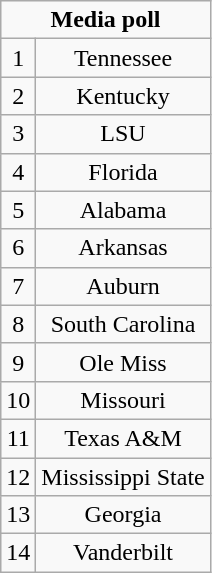<table class="wikitable">
<tr align="center">
<td align="center" Colspan="3"><strong>Media poll</strong></td>
</tr>
<tr align="center">
<td>1</td>
<td>Tennessee</td>
</tr>
<tr align="center">
<td>2</td>
<td>Kentucky</td>
</tr>
<tr align="center">
<td>3</td>
<td>LSU</td>
</tr>
<tr align="center">
<td>4</td>
<td>Florida</td>
</tr>
<tr align="center">
<td>5</td>
<td>Alabama</td>
</tr>
<tr align="center">
<td>6</td>
<td>Arkansas</td>
</tr>
<tr align="center">
<td>7</td>
<td>Auburn</td>
</tr>
<tr align="center">
<td>8</td>
<td>South Carolina</td>
</tr>
<tr align="center">
<td>9</td>
<td>Ole Miss</td>
</tr>
<tr align="center">
<td>10</td>
<td>Missouri</td>
</tr>
<tr align="center">
<td>11</td>
<td>Texas A&M</td>
</tr>
<tr align="center">
<td>12</td>
<td>Mississippi State</td>
</tr>
<tr align="center">
<td>13</td>
<td>Georgia</td>
</tr>
<tr align="center">
<td>14</td>
<td>Vanderbilt</td>
</tr>
</table>
